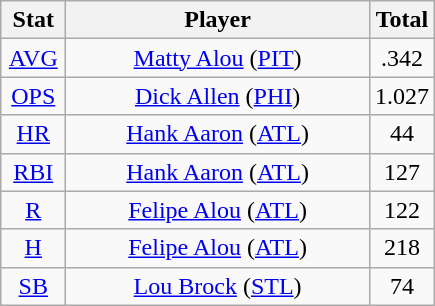<table class="wikitable" style="text-align:center;">
<tr>
<th style="width:15%;">Stat</th>
<th>Player</th>
<th style="width:15%;">Total</th>
</tr>
<tr>
<td><a href='#'>AVG</a></td>
<td><a href='#'>Matty Alou</a> (<a href='#'>PIT</a>)</td>
<td>.342</td>
</tr>
<tr>
<td><a href='#'>OPS</a></td>
<td><a href='#'>Dick Allen</a> (<a href='#'>PHI</a>)</td>
<td>1.027</td>
</tr>
<tr>
<td><a href='#'>HR</a></td>
<td><a href='#'>Hank Aaron</a> (<a href='#'>ATL</a>)</td>
<td>44</td>
</tr>
<tr>
<td><a href='#'>RBI</a></td>
<td><a href='#'>Hank Aaron</a> (<a href='#'>ATL</a>)</td>
<td>127</td>
</tr>
<tr>
<td><a href='#'>R</a></td>
<td><a href='#'>Felipe Alou</a> (<a href='#'>ATL</a>)</td>
<td>122</td>
</tr>
<tr>
<td><a href='#'>H</a></td>
<td><a href='#'>Felipe Alou</a> (<a href='#'>ATL</a>)</td>
<td>218</td>
</tr>
<tr>
<td><a href='#'>SB</a></td>
<td><a href='#'>Lou Brock</a> (<a href='#'>STL</a>)</td>
<td>74</td>
</tr>
</table>
